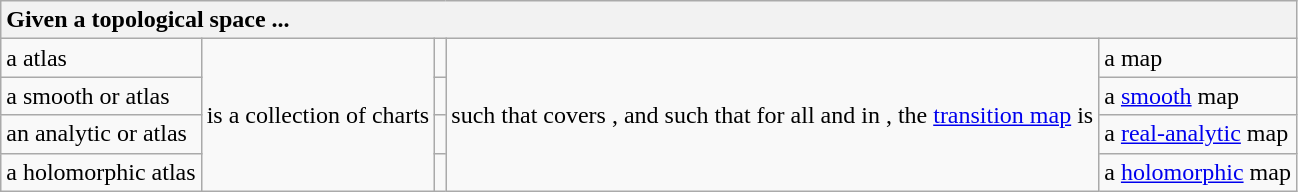<table class="wikitable">
<tr>
<th ! colspan="5" style="text-align: left;">Given a topological space ...</th>
</tr>
<tr>
<td>a  atlas</td>
<td rowspan="4">is a collection of charts</td>
<td></td>
<td rowspan="4">such that  covers , and such that for all  and  in , the <a href='#'>transition map</a>  is</td>
<td>a  map</td>
</tr>
<tr>
<td>a smooth or  atlas</td>
<td></td>
<td>a <a href='#'>smooth</a> map</td>
</tr>
<tr>
<td>an analytic or  atlas</td>
<td></td>
<td>a <a href='#'>real-analytic</a> map</td>
</tr>
<tr>
<td>a holomorphic atlas</td>
<td></td>
<td>a <a href='#'>holomorphic</a> map</td>
</tr>
</table>
